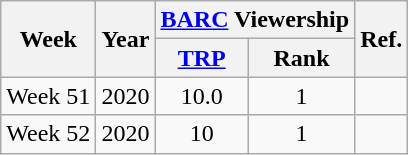<table class="wikitable" style="text-align:center">
<tr>
<th rowspan="2">Week</th>
<th rowspan="2">Year</th>
<th colspan="2"><a href='#'>BARC</a> Viewership</th>
<th rowspan="2">Ref.</th>
</tr>
<tr>
<th><a href='#'>TRP</a></th>
<th>Rank</th>
</tr>
<tr>
<td>Week 51</td>
<td>2020</td>
<td>10.0</td>
<td>1</td>
<td></td>
</tr>
<tr>
<td>Week 52</td>
<td>2020</td>
<td>10</td>
<td>1</td>
<td></td>
</tr>
</table>
